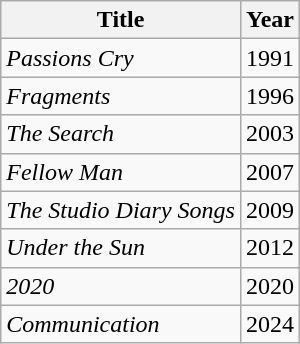<table class="wikitable">
<tr>
<th>Title</th>
<th>Year</th>
</tr>
<tr>
<td><em>Passions Cry</em></td>
<td>1991</td>
</tr>
<tr>
<td><em>Fragments</em></td>
<td>1996</td>
</tr>
<tr>
<td><em>The Search</em></td>
<td>2003</td>
</tr>
<tr>
<td><em>Fellow Man</em></td>
<td>2007</td>
</tr>
<tr>
<td><em>The Studio Diary Songs</em></td>
<td>2009</td>
</tr>
<tr>
<td><em>Under the Sun</em></td>
<td>2012</td>
</tr>
<tr>
<td><em>2020</em></td>
<td>2020</td>
</tr>
<tr>
<td><em>Communication</em></td>
<td>2024</td>
</tr>
</table>
